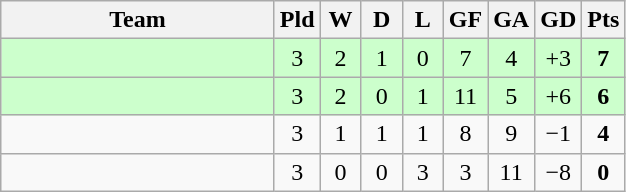<table class="wikitable" style="text-align: center;">
<tr>
<th width=175>Team</th>
<th width=20>Pld</th>
<th width=20>W</th>
<th width=20>D</th>
<th width=20>L</th>
<th width=20>GF</th>
<th width=20>GA</th>
<th width=20>GD</th>
<th width=20>Pts</th>
</tr>
<tr bgcolor=ccffcc>
<td style="text-align:left;"></td>
<td>3</td>
<td>2</td>
<td>1</td>
<td>0</td>
<td>7</td>
<td>4</td>
<td>+3</td>
<td><strong>7</strong></td>
</tr>
<tr bgcolor=ccffcc>
<td style="text-align:left;"></td>
<td>3</td>
<td>2</td>
<td>0</td>
<td>1</td>
<td>11</td>
<td>5</td>
<td>+6</td>
<td><strong>6</strong></td>
</tr>
<tr>
<td style="text-align:left;"></td>
<td>3</td>
<td>1</td>
<td>1</td>
<td>1</td>
<td>8</td>
<td>9</td>
<td>−1</td>
<td><strong>4</strong></td>
</tr>
<tr>
<td style="text-align:left;"></td>
<td>3</td>
<td>0</td>
<td>0</td>
<td>3</td>
<td>3</td>
<td>11</td>
<td>−8</td>
<td><strong>0</strong></td>
</tr>
</table>
